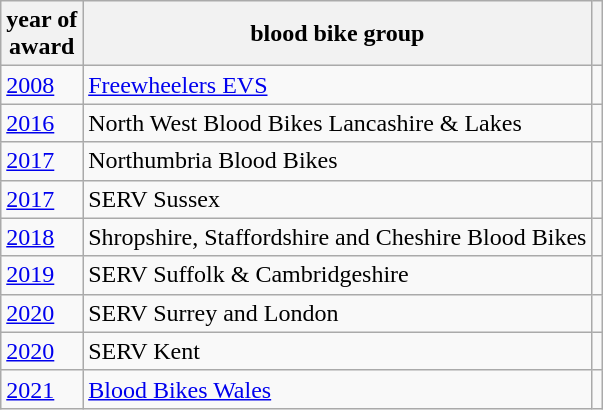<table class="wikitable sortable">
<tr>
<th>year of<br>award</th>
<th>blood bike group</th>
<th></th>
</tr>
<tr>
<td><a href='#'>2008</a></td>
<td><a href='#'>Freewheelers EVS</a></td>
<td></td>
</tr>
<tr>
<td><a href='#'>2016</a></td>
<td>North West Blood Bikes Lancashire & Lakes</td>
<td></td>
</tr>
<tr>
<td><a href='#'>2017</a></td>
<td>Northumbria Blood Bikes</td>
<td></td>
</tr>
<tr>
<td><a href='#'>2017</a></td>
<td>SERV Sussex</td>
<td></td>
</tr>
<tr>
<td><a href='#'>2018</a></td>
<td>Shropshire, Staffordshire and Cheshire Blood Bikes</td>
<td></td>
</tr>
<tr>
<td><a href='#'>2019</a></td>
<td>SERV Suffolk & Cambridgeshire</td>
<td></td>
</tr>
<tr>
<td><a href='#'>2020</a></td>
<td>SERV Surrey and London</td>
<td></td>
</tr>
<tr>
<td><a href='#'>2020</a></td>
<td>SERV Kent</td>
<td></td>
</tr>
<tr>
<td><a href='#'>2021</a></td>
<td><a href='#'>Blood Bikes Wales</a></td>
<td></td>
</tr>
</table>
